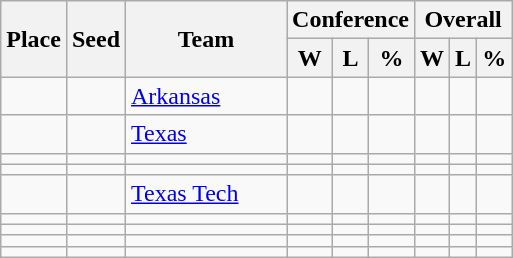<table class=wikitable>
<tr>
<th rowspan ="2">Place</th>
<th rowspan ="2">Seed</th>
<th rowspan ="2" width= "100pt">Team</th>
<th colspan = "3">Conference</th>
<th colspan ="3">Overall</th>
</tr>
<tr>
<th>W</th>
<th>L</th>
<th>%</th>
<th>W</th>
<th>L</th>
<th>%</th>
</tr>
<tr>
<td></td>
<td></td>
<td><a href='#'>Arkansas</a></td>
<td></td>
<td></td>
<td></td>
<td></td>
<td></td>
<td></td>
</tr>
<tr>
<td></td>
<td></td>
<td><a href='#'>Texas</a></td>
<td></td>
<td></td>
<td></td>
<td></td>
<td></td>
<td></td>
</tr>
<tr>
<td></td>
<td></td>
<td></td>
<td></td>
<td></td>
<td></td>
<td></td>
<td></td>
<td></td>
</tr>
<tr>
<td></td>
<td></td>
<td></td>
<td></td>
<td></td>
<td></td>
<td></td>
<td></td>
<td></td>
</tr>
<tr>
<td></td>
<td></td>
<td><a href='#'>Texas Tech</a></td>
<td></td>
<td></td>
<td></td>
<td></td>
<td></td>
<td></td>
</tr>
<tr>
<td></td>
<td></td>
<td></td>
<td></td>
<td></td>
<td></td>
<td></td>
<td></td>
<td></td>
</tr>
<tr>
<td></td>
<td></td>
<td></td>
<td></td>
<td></td>
<td></td>
<td></td>
<td></td>
<td></td>
</tr>
<tr>
<td></td>
<td></td>
<td></td>
<td></td>
<td></td>
<td></td>
<td></td>
<td></td>
<td></td>
</tr>
<tr>
<td></td>
<td></td>
<td></td>
<td></td>
<td></td>
<td></td>
<td></td>
<td></td>
<td></td>
</tr>
</table>
